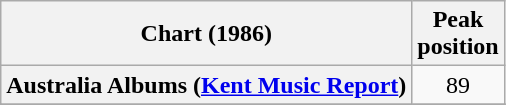<table class="wikitable sortable plainrowheaders" style="text-align:center">
<tr>
<th scope="col">Chart (1986)</th>
<th scope="col">Peak<br>position</th>
</tr>
<tr>
<th scope="row">Australia Albums (<a href='#'>Kent Music Report</a>)</th>
<td>89</td>
</tr>
<tr>
</tr>
<tr>
</tr>
</table>
